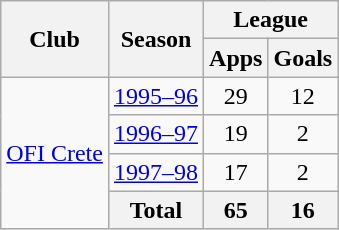<table class="wikitable" style="text-align:center">
<tr>
<th rowspan="2">Club</th>
<th rowspan="2">Season</th>
<th colspan="2">League</th>
</tr>
<tr>
<th>Apps</th>
<th>Goals</th>
</tr>
<tr>
<td rowspan="4"><a href='#'>OFI Crete</a></td>
<td><a href='#'>1995–96</a></td>
<td>29</td>
<td>12</td>
</tr>
<tr>
<td><a href='#'>1996–97</a></td>
<td>19</td>
<td>2</td>
</tr>
<tr>
<td><a href='#'>1997–98</a></td>
<td>17</td>
<td>2</td>
</tr>
<tr>
<th>Total</th>
<th>65</th>
<th>16</th>
</tr>
</table>
